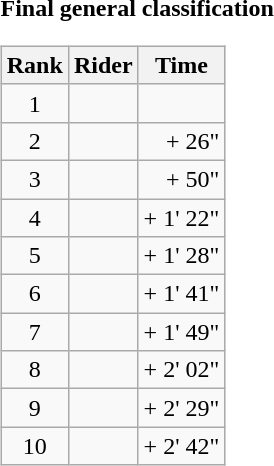<table>
<tr>
<td><strong>Final general classification</strong><br><table class="wikitable">
<tr>
<th scope="col">Rank</th>
<th scope="col">Rider</th>
<th scope="col">Time</th>
</tr>
<tr>
<td style="text-align:center;">1</td>
<td></td>
<td style="text-align:right;"></td>
</tr>
<tr>
<td style="text-align:center;">2</td>
<td></td>
<td style="text-align:right;">+ 26"</td>
</tr>
<tr>
<td style="text-align:center;">3</td>
<td></td>
<td style="text-align:right;">+ 50"</td>
</tr>
<tr>
<td style="text-align:center;">4</td>
<td></td>
<td style="text-align:right;">+ 1' 22"</td>
</tr>
<tr>
<td style="text-align:center;">5</td>
<td></td>
<td style="text-align:right;">+ 1' 28"</td>
</tr>
<tr>
<td style="text-align:center;">6</td>
<td></td>
<td style="text-align:right;">+ 1' 41"</td>
</tr>
<tr>
<td style="text-align:center;">7</td>
<td></td>
<td style="text-align:right;">+ 1' 49"</td>
</tr>
<tr>
<td style="text-align:center;">8</td>
<td></td>
<td style="text-align:right;">+ 2' 02"</td>
</tr>
<tr>
<td style="text-align:center;">9</td>
<td></td>
<td style="text-align:right;">+ 2' 29"</td>
</tr>
<tr>
<td style="text-align:center;">10</td>
<td></td>
<td style="text-align:right;">+ 2' 42"</td>
</tr>
</table>
</td>
</tr>
</table>
